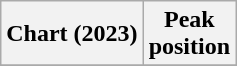<table class="wikitable plainrowheaders" style="text-align:center;">
<tr>
<th scope="col">Chart (2023)</th>
<th scope="col">Peak<br>position</th>
</tr>
<tr>
</tr>
</table>
